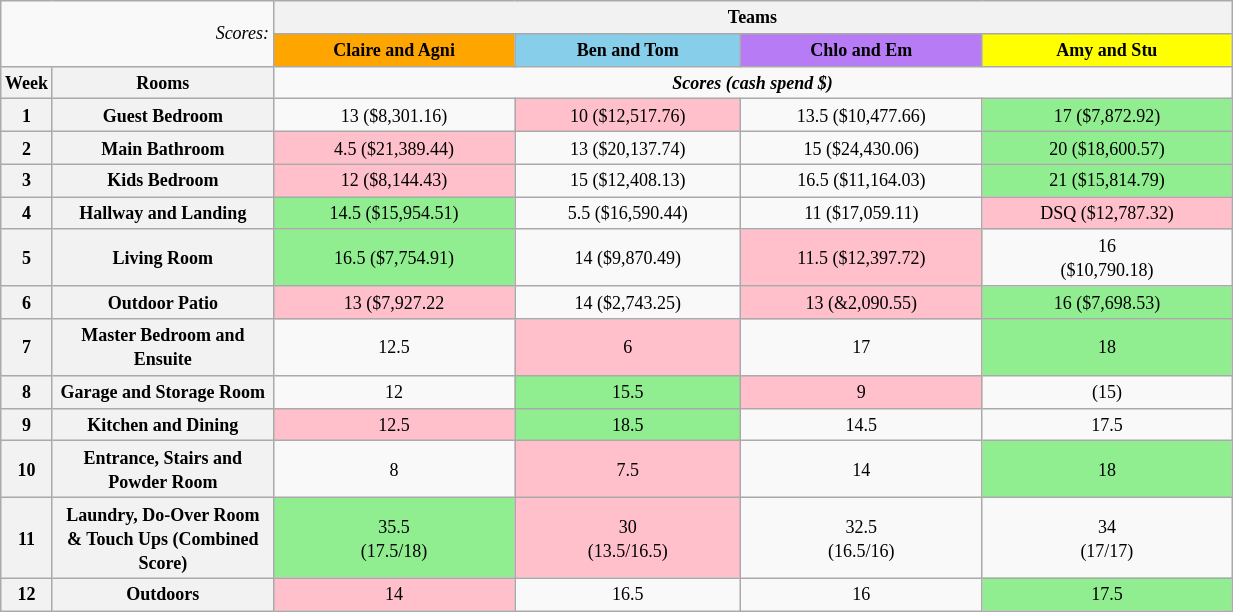<table class="wikitable" style="text-align: center; font-size: 9pt; line-height:16px; width:65%">
<tr>
<td colspan="2" rowspan="2" style="width:20%; text-align:right;"><em>Scores:</em></td>
<th colspan="4">Teams</th>
</tr>
<tr>
<th style="background:orange; color:black;" scope="col">Claire and Agni</th>
<th style="background:skyblue; color:black;" scope="col">Ben and Tom</th>
<th style="background:#B87BF6; color:black;" scope="col">Chlo and Em</th>
<th style="background:#B87BF6; background-color:Yellow" scope="col">Amy and Stu</th>
</tr>
<tr>
<th>Week</th>
<th>Rooms</th>
<td colspan="4"><strong><em>Scores (cash spend $)</em></strong></td>
</tr>
<tr>
<th>1</th>
<th>Guest Bedroom</th>
<td>13 ($8,301.16)</td>
<td bgcolor="pink">10 ($12,517.76)</td>
<td>13.5 ($10,477.66)</td>
<td bgcolor="lightgreen">17 ($7,872.92)</td>
</tr>
<tr>
<th>2</th>
<th>Main Bathroom</th>
<td bgcolor="pink">4.5 ($21,389.44)</td>
<td>13 ($20,137.74)</td>
<td>15 ($24,430.06)</td>
<td bgcolor="lightgreen">20 ($18,600.57)</td>
</tr>
<tr>
<th>3</th>
<th>Kids Bedroom</th>
<td bgcolor="pink">12 ($8,144.43)</td>
<td>15 ($12,408.13)</td>
<td>16.5 ($11,164.03)</td>
<td bgcolor="lightgreen">21 ($15,814.79)</td>
</tr>
<tr>
<th>4</th>
<th>Hallway and Landing</th>
<td bgcolor="lightgreen">14.5 ($15,954.51)</td>
<td>5.5 ($16,590.44)</td>
<td>11 ($17,059.11)</td>
<td bgcolor="pink">DSQ ($12,787.32)</td>
</tr>
<tr>
<th>5</th>
<th>Living Room</th>
<td bgcolor="lightgreen">16.5 ($7,754.91)</td>
<td>14 ($9,870.49)</td>
<td bgcolor="pink">11.5 ($12,397.72)</td>
<td>16<br>($10,790.18)</td>
</tr>
<tr>
<th>6</th>
<th>Outdoor Patio</th>
<td bgcolor="pink">13 ($7,927.22</td>
<td>14 ($2,743.25)</td>
<td bgcolor="pink">13 (&2,090.55)</td>
<td bgcolor="lightgreen">16 ($7,698.53)</td>
</tr>
<tr>
<th>7</th>
<th>Master Bedroom and Ensuite</th>
<td>12.5</td>
<td bgcolor="pink">6</td>
<td>17</td>
<td bgcolor="lightgreen">18</td>
</tr>
<tr>
<th>8</th>
<th>Garage and Storage Room</th>
<td>12</td>
<td bgcolor="lightgreen">15.5</td>
<td bgcolor="pink">9</td>
<td>(15)</td>
</tr>
<tr>
<th>9</th>
<th>Kitchen and Dining</th>
<td bgcolor="pink">12.5</td>
<td bgcolor="lightgreen">18.5</td>
<td>14.5</td>
<td>17.5</td>
</tr>
<tr>
<th>10</th>
<th>Entrance, Stairs and Powder Room</th>
<td>8</td>
<td bgcolor="pink">7.5</td>
<td>14</td>
<td bgcolor="lightgreen">18</td>
</tr>
<tr>
<th>11</th>
<th>Laundry, Do-Over Room & Touch Ups (Combined Score)</th>
<td bgcolor="lightgreen">35.5<br>(17.5/18)</td>
<td bgcolor="pink">30<br>(13.5/16.5)</td>
<td>32.5<br>(16.5/16)</td>
<td>34<br>(17/17)</td>
</tr>
<tr>
<th>12</th>
<th>Outdoors</th>
<td bgcolor="pink">14</td>
<td>16.5</td>
<td>16</td>
<td bgcolor="lightgreen">17.5</td>
</tr>
</table>
